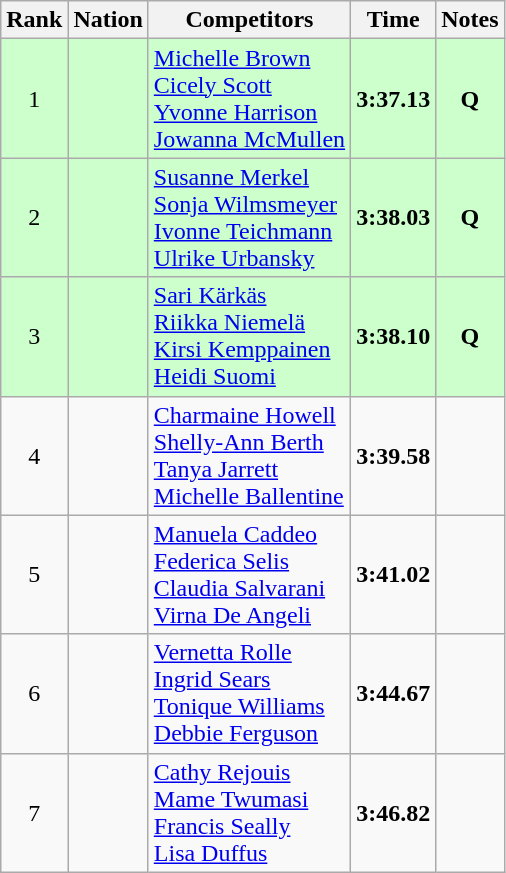<table class="wikitable sortable" style="text-align:center">
<tr>
<th>Rank</th>
<th>Nation</th>
<th>Competitors</th>
<th>Time</th>
<th>Notes</th>
</tr>
<tr bgcolor=ccffcc>
<td>1</td>
<td align=left></td>
<td align=left><a href='#'>Michelle Brown</a><br><a href='#'>Cicely Scott</a><br><a href='#'>Yvonne Harrison</a><br><a href='#'>Jowanna McMullen</a></td>
<td><strong>3:37.13</strong></td>
<td><strong>Q</strong></td>
</tr>
<tr bgcolor=ccffcc>
<td>2</td>
<td align=left></td>
<td align=left><a href='#'>Susanne Merkel</a><br><a href='#'>Sonja Wilmsmeyer</a><br><a href='#'>Ivonne Teichmann</a><br><a href='#'>Ulrike Urbansky</a></td>
<td><strong>3:38.03</strong></td>
<td><strong>Q</strong></td>
</tr>
<tr bgcolor=ccffcc>
<td>3</td>
<td align=left></td>
<td align=left><a href='#'>Sari Kärkäs</a><br><a href='#'>Riikka Niemelä</a><br><a href='#'>Kirsi Kemppainen</a><br><a href='#'>Heidi Suomi</a></td>
<td><strong>3:38.10</strong></td>
<td><strong>Q</strong></td>
</tr>
<tr>
<td>4</td>
<td align=left></td>
<td align=left><a href='#'>Charmaine Howell</a><br><a href='#'>Shelly-Ann Berth</a><br><a href='#'>Tanya Jarrett</a><br><a href='#'>Michelle Ballentine</a></td>
<td><strong>3:39.58</strong></td>
<td></td>
</tr>
<tr>
<td>5</td>
<td align=left></td>
<td align=left><a href='#'>Manuela Caddeo</a><br><a href='#'>Federica Selis</a><br><a href='#'>Claudia Salvarani</a><br><a href='#'>Virna De Angeli</a></td>
<td><strong>3:41.02</strong></td>
<td></td>
</tr>
<tr>
<td>6</td>
<td align=left></td>
<td align=left><a href='#'>Vernetta Rolle</a><br><a href='#'>Ingrid Sears</a><br><a href='#'>Tonique Williams</a><br><a href='#'>Debbie Ferguson</a></td>
<td><strong>3:44.67</strong></td>
<td></td>
</tr>
<tr>
<td>7</td>
<td align=left></td>
<td align=left><a href='#'>Cathy Rejouis</a><br><a href='#'>Mame Twumasi</a><br><a href='#'>Francis Seally</a><br><a href='#'>Lisa Duffus</a></td>
<td><strong>3:46.82</strong></td>
<td></td>
</tr>
</table>
